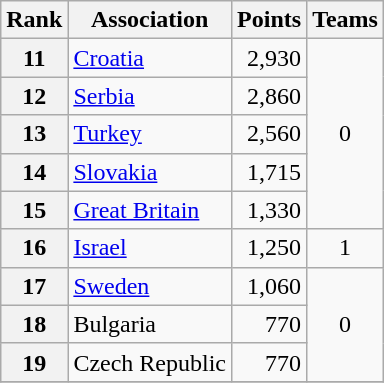<table class="wikitable">
<tr>
<th>Rank</th>
<th>Association</th>
<th>Points</th>
<th>Teams</th>
</tr>
<tr>
<th>11</th>
<td> <a href='#'>Croatia</a></td>
<td align="right">2,930</td>
<td rowspan="5" align="center">0</td>
</tr>
<tr>
<th>12</th>
<td> <a href='#'>Serbia</a></td>
<td align="right">2,860</td>
</tr>
<tr>
<th>13</th>
<td> <a href='#'>Turkey</a></td>
<td align="right">2,560</td>
</tr>
<tr>
<th>14</th>
<td> <a href='#'>Slovakia</a></td>
<td align=right>1,715</td>
</tr>
<tr>
<th>15</th>
<td> <a href='#'>Great Britain</a></td>
<td align=right>1,330</td>
</tr>
<tr>
<th>16</th>
<td> <a href='#'>Israel</a></td>
<td align="right">1,250</td>
<td rowspan="1" align="center">1</td>
</tr>
<tr>
<th>17</th>
<td> <a href='#'>Sweden</a></td>
<td align="right">1,060</td>
<td rowspan="3" align="center">0</td>
</tr>
<tr>
<th>18</th>
<td> Bulgaria</td>
<td align="right">770</td>
</tr>
<tr>
<th>19</th>
<td> Czech Republic</td>
<td align="right">770</td>
</tr>
<tr>
</tr>
</table>
